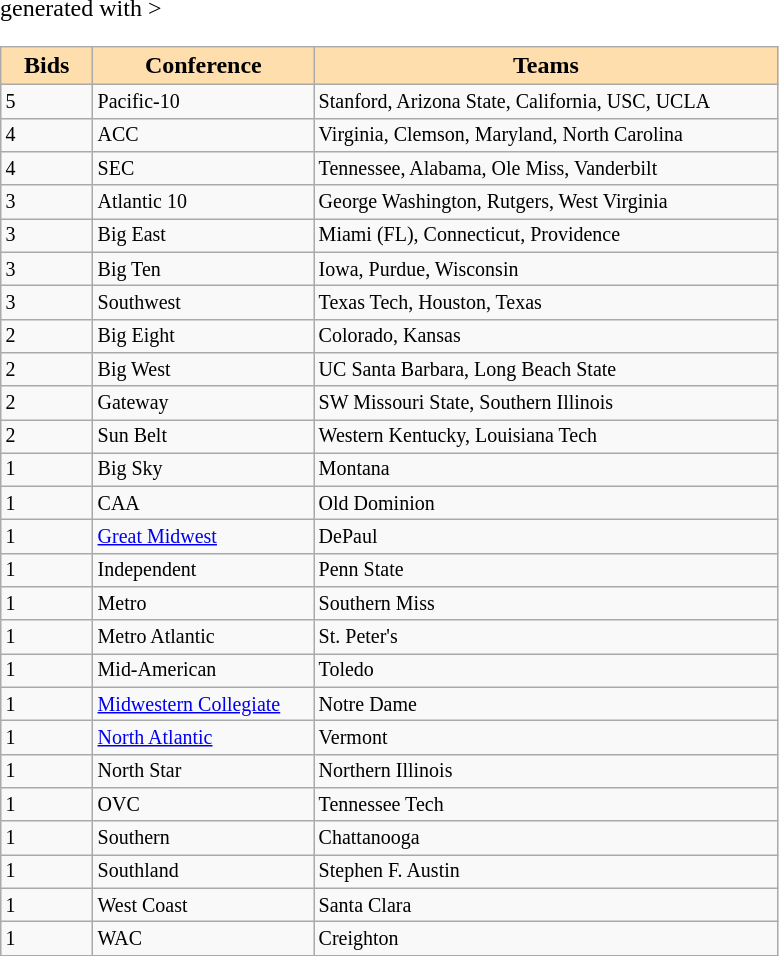<table class="wikitable" <hiddentext>generated with >
<tr style="background-color:#FFDEAD" align="center"  valign="bottom">
<td width="54"  height="14"><strong>Bids</strong></td>
<td width="140"><strong>Conference</strong></td>
<td width="302"><strong>Teams</strong></td>
</tr>
<tr style="font-size:10pt"  valign="bottom">
<td height="14">5</td>
<td>Pacific-10</td>
<td>Stanford, Arizona State, California, USC, UCLA</td>
</tr>
<tr style="font-size:10pt"  valign="bottom">
<td height="14">4</td>
<td>ACC</td>
<td>Virginia, Clemson, Maryland, North Carolina</td>
</tr>
<tr style="font-size:10pt"  valign="bottom">
<td height="14">4</td>
<td>SEC</td>
<td>Tennessee, Alabama, Ole Miss, Vanderbilt</td>
</tr>
<tr style="font-size:10pt"  valign="bottom">
<td height="14">3</td>
<td>Atlantic 10</td>
<td>George Washington, Rutgers, West Virginia</td>
</tr>
<tr style="font-size:10pt"  valign="bottom">
<td height="14">3</td>
<td>Big East</td>
<td>Miami (FL), Connecticut, Providence</td>
</tr>
<tr style="font-size:10pt"  valign="bottom">
<td height="14">3</td>
<td>Big Ten</td>
<td>Iowa, Purdue, Wisconsin</td>
</tr>
<tr style="font-size:10pt"  valign="bottom">
<td height="14">3</td>
<td>Southwest</td>
<td>Texas Tech, Houston, Texas</td>
</tr>
<tr style="font-size:10pt"  valign="bottom">
<td height="14">2</td>
<td>Big Eight</td>
<td>Colorado, Kansas</td>
</tr>
<tr style="font-size:10pt"  valign="bottom">
<td height="14">2</td>
<td>Big West</td>
<td>UC Santa Barbara, Long Beach State</td>
</tr>
<tr style="font-size:10pt"  valign="bottom">
<td height="14">2</td>
<td>Gateway</td>
<td>SW Missouri State, Southern Illinois</td>
</tr>
<tr style="font-size:10pt"  valign="bottom">
<td height="14">2</td>
<td>Sun Belt</td>
<td>Western Kentucky, Louisiana Tech</td>
</tr>
<tr style="font-size:10pt"  valign="bottom">
<td height="14">1</td>
<td>Big Sky</td>
<td>Montana</td>
</tr>
<tr style="font-size:10pt"  valign="bottom">
<td height="14">1</td>
<td>CAA</td>
<td>Old Dominion</td>
</tr>
<tr style="font-size:10pt"  valign="bottom">
<td height="14">1</td>
<td><a href='#'>Great Midwest</a></td>
<td>DePaul</td>
</tr>
<tr style="font-size:10pt"  valign="bottom">
<td height="14">1</td>
<td>Independent</td>
<td>Penn State</td>
</tr>
<tr style="font-size:10pt"  valign="bottom">
<td height="14">1</td>
<td>Metro</td>
<td>Southern Miss</td>
</tr>
<tr style="font-size:10pt"  valign="bottom">
<td height="14">1</td>
<td>Metro Atlantic</td>
<td>St. Peter's</td>
</tr>
<tr style="font-size:10pt"  valign="bottom">
<td height="14">1</td>
<td>Mid-American</td>
<td>Toledo</td>
</tr>
<tr style="font-size:10pt"  valign="bottom">
<td height="14">1</td>
<td><a href='#'>Midwestern Collegiate</a></td>
<td>Notre Dame</td>
</tr>
<tr style="font-size:10pt"  valign="bottom">
<td height="14">1</td>
<td><a href='#'>North Atlantic</a></td>
<td>Vermont</td>
</tr>
<tr style="font-size:10pt"  valign="bottom">
<td height="14">1</td>
<td>North Star</td>
<td>Northern Illinois</td>
</tr>
<tr style="font-size:10pt"  valign="bottom">
<td height="14">1</td>
<td>OVC</td>
<td>Tennessee Tech</td>
</tr>
<tr style="font-size:10pt"  valign="bottom">
<td height="14">1</td>
<td>Southern</td>
<td>Chattanooga</td>
</tr>
<tr style="font-size:10pt"  valign="bottom">
<td height="14">1</td>
<td>Southland</td>
<td>Stephen F. Austin</td>
</tr>
<tr style="font-size:10pt"  valign="bottom">
<td height="14">1</td>
<td>West Coast</td>
<td>Santa Clara</td>
</tr>
<tr style="font-size:10pt"  valign="bottom">
<td height="14">1</td>
<td>WAC</td>
<td>Creighton</td>
</tr>
</table>
